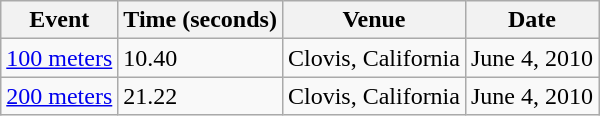<table class="wikitable">
<tr>
<th>Event</th>
<th>Time (seconds)</th>
<th>Venue</th>
<th>Date</th>
</tr>
<tr>
<td><a href='#'>100 meters</a></td>
<td>10.40</td>
<td>Clovis, California</td>
<td>June 4, 2010</td>
</tr>
<tr>
<td><a href='#'>200 meters</a></td>
<td>21.22</td>
<td>Clovis, California</td>
<td>June 4, 2010</td>
</tr>
</table>
